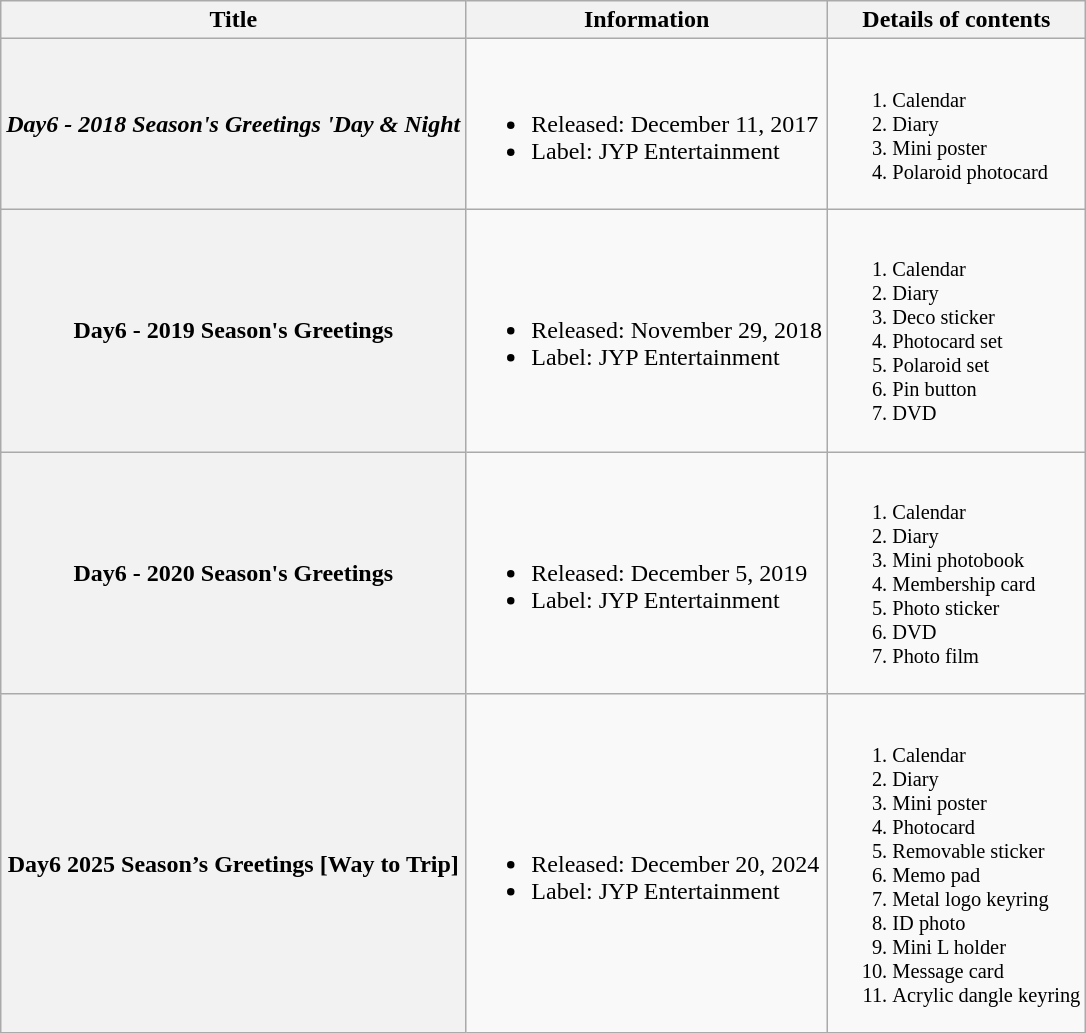<table class="wikitable plainrowheaders">
<tr>
<th scope="col">Title</th>
<th scope="col">Information</th>
<th scope="col">Details of contents</th>
</tr>
<tr>
<th scope="row"><em>Day6 - 2018 Season's Greetings 'Day & Night<strong></th>
<td><br><ul><li>Released: December 11, 2017</li><li>Label: JYP Entertainment</li></ul></td>
<td style="font-size: 85%"><br><ol><li>Calendar</li><li>Diary</li><li>Mini poster</li><li>Polaroid photocard</li></ol></td>
</tr>
<tr>
<th scope="row"></em>Day6 - 2019 Season's Greetings<em></th>
<td><br><ul><li>Released: November 29, 2018</li><li>Label: JYP Entertainment</li></ul></td>
<td style="font-size: 85%"><br><ol><li>Calendar</li><li>Diary</li><li>Deco sticker</li><li>Photocard set</li><li>Polaroid set</li><li>Pin button</li><li>DVD</li></ol></td>
</tr>
<tr>
<th scope="row"></em>Day6 - 2020 Season's Greetings<em></th>
<td><br><ul><li>Released: December 5, 2019</li><li>Label: JYP Entertainment</li></ul></td>
<td style="font-size: 85%"><br><ol><li>Calendar</li><li>Diary</li><li>Mini photobook</li><li>Membership card</li><li>Photo sticker</li><li>DVD</li><li>Photo film</li></ol></td>
</tr>
<tr>
<th scope="row"></em>Day6 2025 Season’s Greetings [Way to Trip]<em></th>
<td><br><ul><li>Released: December 20, 2024</li><li>Label: JYP Entertainment</li></ul></td>
<td style="font-size: 85%"><br><ol><li>Calendar</li><li>Diary</li><li>Mini poster</li><li>Photocard</li><li>Removable sticker</li><li>Memo pad</li><li>Metal logo keyring</li><li>ID photo</li><li>Mini L holder</li><li>Message card</li><li>Acrylic dangle keyring</li></ol></td>
</tr>
</table>
